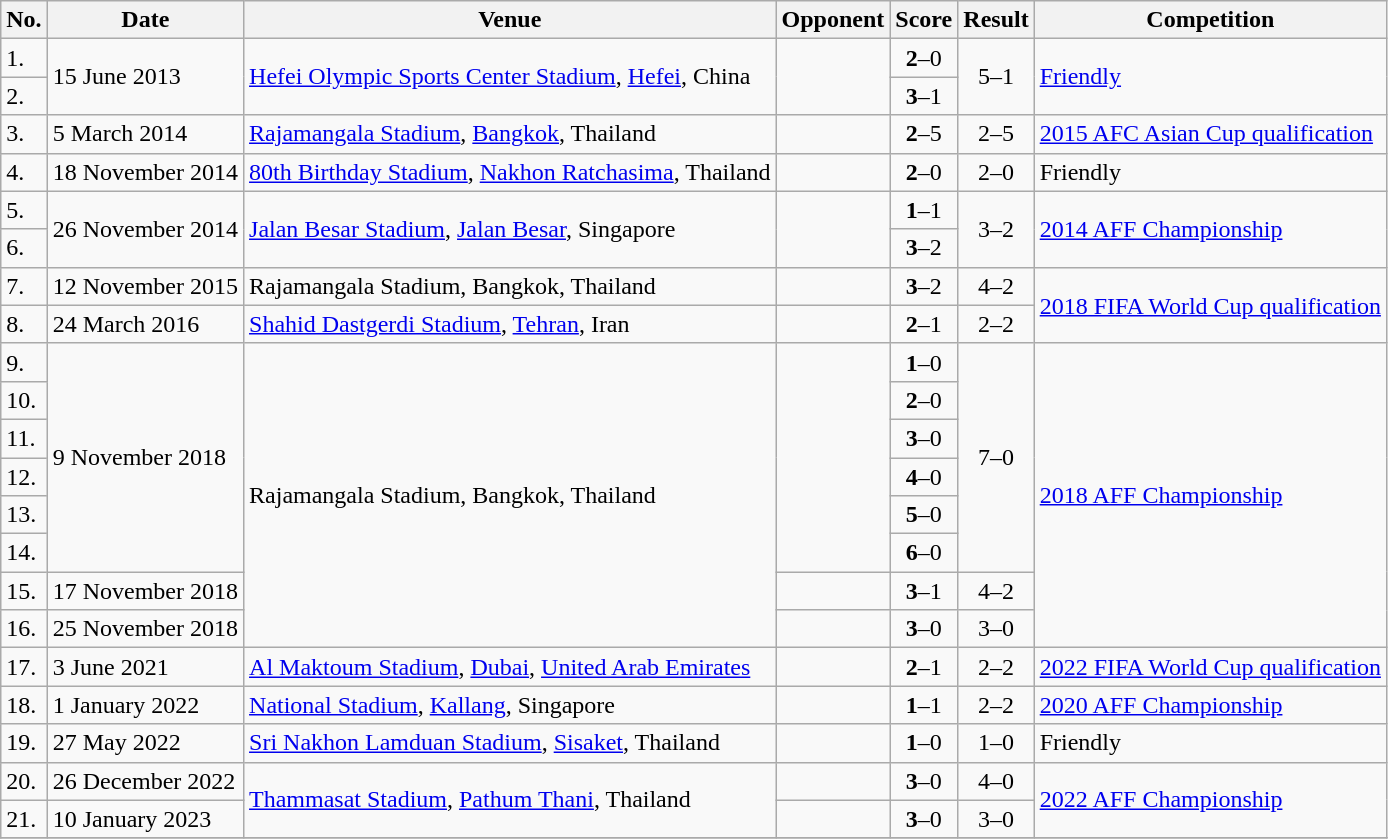<table class="wikitable" style="font-size:100%;">
<tr>
<th>No.</th>
<th>Date</th>
<th>Venue</th>
<th>Opponent</th>
<th>Score</th>
<th>Result</th>
<th>Competition</th>
</tr>
<tr>
<td>1.</td>
<td rowspan="2">15 June 2013</td>
<td rowspan="2"><a href='#'>Hefei Olympic Sports Center Stadium</a>, <a href='#'>Hefei</a>, China</td>
<td rowspan="2"></td>
<td align=center><strong>2</strong>–0</td>
<td rowspan="2" align=center>5–1</td>
<td rowspan="2"><a href='#'>Friendly</a></td>
</tr>
<tr>
<td>2.</td>
<td align=center><strong>3</strong>–1</td>
</tr>
<tr>
<td>3.</td>
<td>5 March 2014</td>
<td><a href='#'>Rajamangala Stadium</a>, <a href='#'>Bangkok</a>, Thailand</td>
<td></td>
<td align=center><strong>2</strong>–5</td>
<td align=center>2–5</td>
<td><a href='#'>2015 AFC Asian Cup qualification</a></td>
</tr>
<tr>
<td>4.</td>
<td>18 November 2014</td>
<td><a href='#'>80th Birthday Stadium</a>, <a href='#'>Nakhon Ratchasima</a>, Thailand</td>
<td></td>
<td align=center><strong>2</strong>–0</td>
<td align=center>2–0</td>
<td>Friendly</td>
</tr>
<tr>
<td>5.</td>
<td rowspan="2">26 November 2014</td>
<td rowspan="2"><a href='#'>Jalan Besar Stadium</a>, <a href='#'>Jalan Besar</a>, Singapore</td>
<td rowspan="2"></td>
<td align=center><strong>1</strong>–1</td>
<td rowspan="2" align=center>3–2</td>
<td rowspan="2"><a href='#'>2014 AFF Championship</a></td>
</tr>
<tr>
<td>6.</td>
<td align=center><strong>3</strong>–2</td>
</tr>
<tr>
<td>7.</td>
<td>12 November 2015</td>
<td>Rajamangala Stadium, Bangkok, Thailand</td>
<td></td>
<td align=center><strong>3</strong>–2</td>
<td align=center>4–2</td>
<td rowspan="2"><a href='#'>2018 FIFA World Cup qualification</a></td>
</tr>
<tr>
<td>8.</td>
<td>24 March 2016</td>
<td><a href='#'>Shahid Dastgerdi Stadium</a>, <a href='#'>Tehran</a>, Iran</td>
<td></td>
<td align=center><strong>2</strong>–1</td>
<td align=center>2–2</td>
</tr>
<tr>
<td>9.</td>
<td rowspan="6">9 November 2018</td>
<td rowspan="8">Rajamangala Stadium, Bangkok, Thailand</td>
<td rowspan=6"></td>
<td align=center><strong>1</strong>–0</td>
<td rowspan="6" align=center>7–0</td>
<td rowspan="8"><a href='#'>2018 AFF Championship</a></td>
</tr>
<tr>
<td>10.</td>
<td align=center><strong>2</strong>–0</td>
</tr>
<tr>
<td>11.</td>
<td align=center><strong>3</strong>–0</td>
</tr>
<tr>
<td>12.</td>
<td align=center><strong>4</strong>–0</td>
</tr>
<tr>
<td>13.</td>
<td align=center><strong>5</strong>–0</td>
</tr>
<tr>
<td>14.</td>
<td align=center><strong>6</strong>–0</td>
</tr>
<tr>
<td>15.</td>
<td>17 November 2018</td>
<td></td>
<td align=center><strong>3</strong>–1</td>
<td align=center>4–2</td>
</tr>
<tr>
<td>16.</td>
<td>25 November 2018</td>
<td></td>
<td align=center><strong>3</strong>–0</td>
<td align=center>3–0</td>
</tr>
<tr>
<td>17.</td>
<td>3 June 2021</td>
<td><a href='#'>Al Maktoum Stadium</a>, <a href='#'>Dubai</a>, <a href='#'>United Arab Emirates</a></td>
<td></td>
<td align=center><strong>2</strong>–1</td>
<td align=center>2–2</td>
<td><a href='#'>2022 FIFA World Cup qualification</a></td>
</tr>
<tr>
<td>18.</td>
<td>1 January 2022</td>
<td><a href='#'>National Stadium</a>, <a href='#'>Kallang</a>,  Singapore</td>
<td></td>
<td align=center><strong>1</strong>–1</td>
<td align=center>2–2</td>
<td><a href='#'>2020 AFF Championship</a></td>
</tr>
<tr>
<td>19.</td>
<td>27 May 2022</td>
<td><a href='#'>Sri Nakhon Lamduan Stadium</a>, <a href='#'>Sisaket</a>, Thailand</td>
<td></td>
<td align=center><strong>1</strong>–0</td>
<td align=center>1–0</td>
<td>Friendly</td>
</tr>
<tr>
<td>20.</td>
<td>26 December 2022</td>
<td rowspan=2><a href='#'>Thammasat Stadium</a>, <a href='#'>Pathum Thani</a>, Thailand</td>
<td></td>
<td align=center><strong>3</strong>–0</td>
<td align=center>4–0</td>
<td rowspan=2><a href='#'>2022 AFF Championship</a></td>
</tr>
<tr>
<td>21.</td>
<td>10 January 2023</td>
<td></td>
<td align=center><strong>3</strong>–0</td>
<td align=center>3–0</td>
</tr>
<tr>
</tr>
</table>
